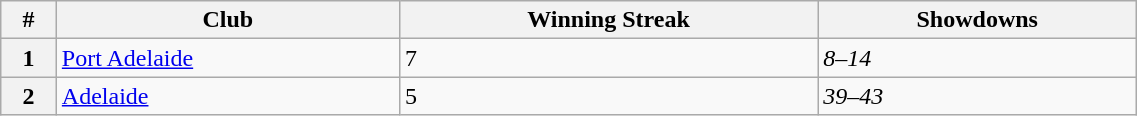<table class="wikitable" style="width:60%">
<tr>
<th>#</th>
<th>Club</th>
<th>Winning Streak</th>
<th>Showdowns</th>
</tr>
<tr>
<th>1</th>
<td><a href='#'>Port Adelaide</a></td>
<td>7</td>
<td><em>8–14</em></td>
</tr>
<tr>
<th>2</th>
<td><a href='#'>Adelaide</a></td>
<td>5</td>
<td><em>39–43</em></td>
</tr>
</table>
